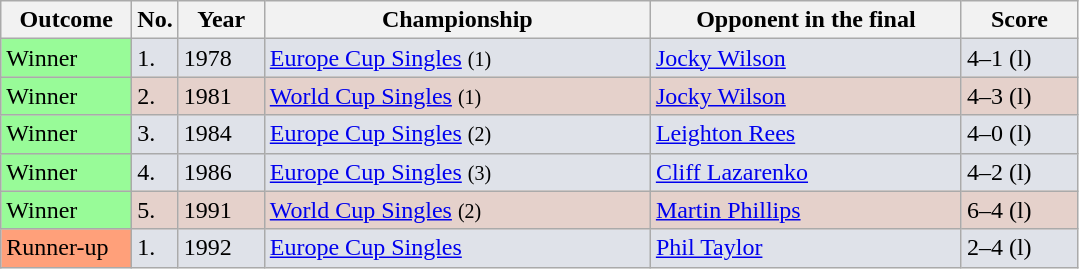<table class="sortable wikitable">
<tr>
<th width="80">Outcome</th>
<th width="20">No.</th>
<th width="50">Year</th>
<th style="width:250px;">Championship</th>
<th style="width:200px;">Opponent in the final</th>
<th width="70">Score</th>
</tr>
<tr style="background:#dfe2e9;">
<td style="background:#98FB98">Winner</td>
<td>1.</td>
<td>1978</td>
<td><a href='#'>Europe Cup Singles</a> <small>(1)</small></td>
<td> <a href='#'>Jocky Wilson</a></td>
<td>4–1 (l)</td>
</tr>
<tr style="background:#e5d1cb;">
<td style="background:#98FB98">Winner</td>
<td>2.</td>
<td>1981</td>
<td><a href='#'>World Cup Singles</a> <small>(1)</small></td>
<td> <a href='#'>Jocky Wilson</a></td>
<td>4–3 (l)</td>
</tr>
<tr style="background:#dfe2e9;">
<td style="background:#98FB98">Winner</td>
<td>3.</td>
<td>1984</td>
<td><a href='#'>Europe Cup Singles</a> <small>(2)</small></td>
<td> <a href='#'>Leighton Rees</a></td>
<td>4–0 (l)</td>
</tr>
<tr style="background:#dfe2e9;">
<td style="background:#98FB98">Winner</td>
<td>4.</td>
<td>1986</td>
<td><a href='#'>Europe Cup Singles</a> <small>(3)</small></td>
<td> <a href='#'>Cliff Lazarenko</a></td>
<td>4–2 (l)</td>
</tr>
<tr style="background:#e5d1cb;">
<td style="background:#98FB98">Winner</td>
<td>5.</td>
<td>1991</td>
<td><a href='#'>World Cup Singles</a> <small>(2)</small></td>
<td> <a href='#'>Martin Phillips</a></td>
<td>6–4 (l)</td>
</tr>
<tr style="background:#dfe2e9;">
<td style="background:#ffa07a;">Runner-up</td>
<td>1.</td>
<td>1992</td>
<td><a href='#'>Europe Cup Singles</a></td>
<td> <a href='#'>Phil Taylor</a></td>
<td>2–4 (l)</td>
</tr>
</table>
